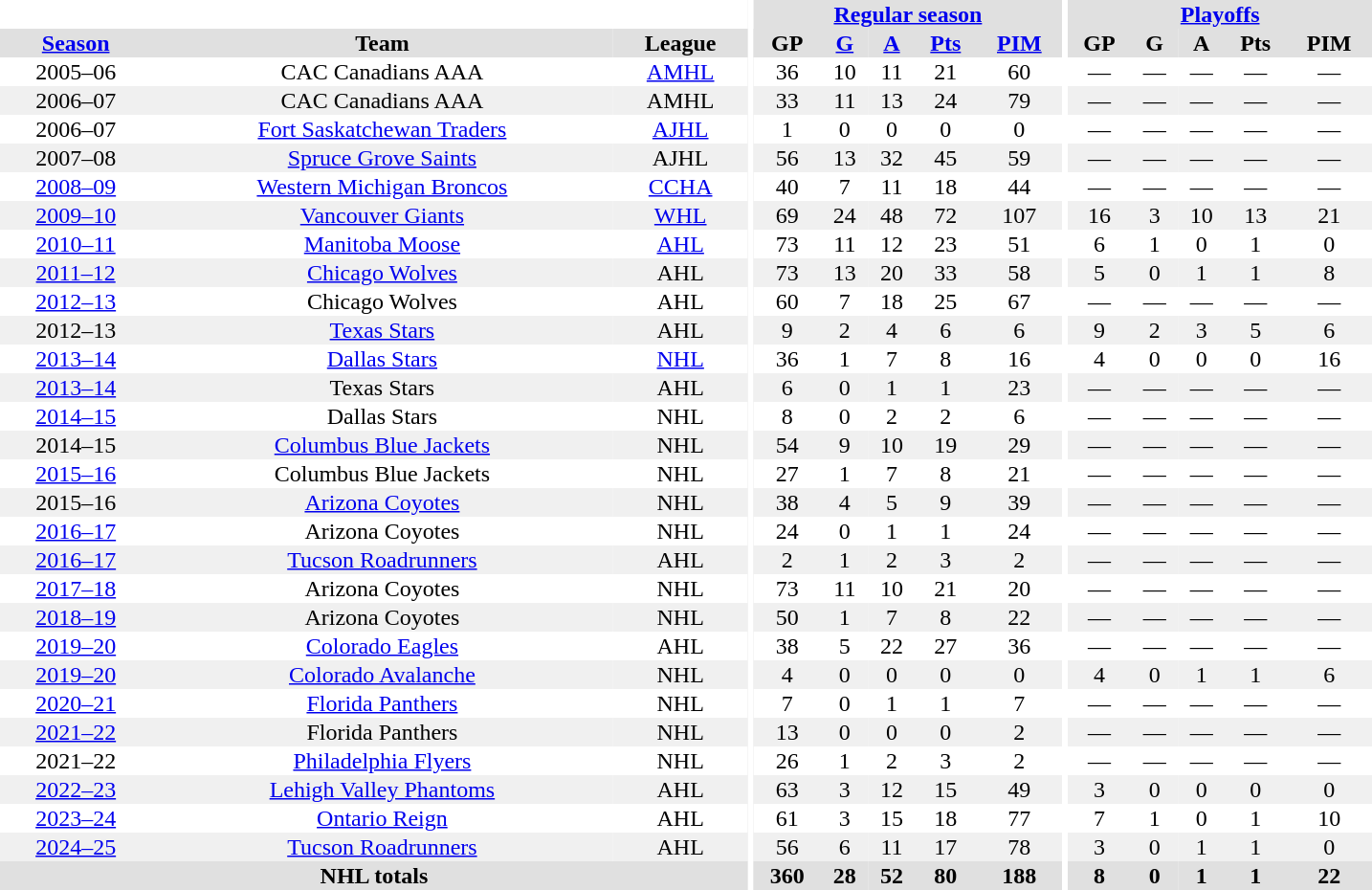<table border="0" cellpadding="1" cellspacing="0" style="text-align:center; width:60em;">
<tr bgcolor="#e0e0e0">
<th colspan="3" bgcolor="#ffffff"></th>
<th rowspan="99" bgcolor="#ffffff"></th>
<th colspan="5"><a href='#'>Regular season</a></th>
<th rowspan="99" bgcolor="#ffffff"></th>
<th colspan="5"><a href='#'>Playoffs</a></th>
</tr>
<tr bgcolor="#e0e0e0">
<th><a href='#'>Season</a></th>
<th>Team</th>
<th>League</th>
<th>GP</th>
<th><a href='#'>G</a></th>
<th><a href='#'>A</a></th>
<th><a href='#'>Pts</a></th>
<th><a href='#'>PIM</a></th>
<th>GP</th>
<th>G</th>
<th>A</th>
<th>Pts</th>
<th>PIM</th>
</tr>
<tr>
<td>2005–06</td>
<td>CAC Canadians AAA</td>
<td><a href='#'>AMHL</a></td>
<td>36</td>
<td>10</td>
<td>11</td>
<td>21</td>
<td>60</td>
<td>—</td>
<td>—</td>
<td>—</td>
<td>—</td>
<td>—</td>
</tr>
<tr bgcolor="#f0f0f0">
<td>2006–07</td>
<td>CAC Canadians AAA</td>
<td>AMHL</td>
<td>33</td>
<td>11</td>
<td>13</td>
<td>24</td>
<td>79</td>
<td>—</td>
<td>—</td>
<td>—</td>
<td>—</td>
<td>—</td>
</tr>
<tr>
<td>2006–07</td>
<td><a href='#'>Fort Saskatchewan Traders</a></td>
<td><a href='#'>AJHL</a></td>
<td>1</td>
<td>0</td>
<td>0</td>
<td>0</td>
<td>0</td>
<td>—</td>
<td>—</td>
<td>—</td>
<td>—</td>
<td>—</td>
</tr>
<tr bgcolor="#f0f0f0">
<td>2007–08</td>
<td><a href='#'>Spruce Grove Saints</a></td>
<td>AJHL</td>
<td>56</td>
<td>13</td>
<td>32</td>
<td>45</td>
<td>59</td>
<td>—</td>
<td>—</td>
<td>—</td>
<td>—</td>
<td>—</td>
</tr>
<tr>
<td><a href='#'>2008–09</a></td>
<td><a href='#'>Western Michigan Broncos</a></td>
<td><a href='#'>CCHA</a></td>
<td>40</td>
<td>7</td>
<td>11</td>
<td>18</td>
<td>44</td>
<td>—</td>
<td>—</td>
<td>—</td>
<td>—</td>
<td>—</td>
</tr>
<tr bgcolor="#f0f0f0">
<td><a href='#'>2009–10</a></td>
<td><a href='#'>Vancouver Giants</a></td>
<td><a href='#'>WHL</a></td>
<td>69</td>
<td>24</td>
<td>48</td>
<td>72</td>
<td>107</td>
<td>16</td>
<td>3</td>
<td>10</td>
<td>13</td>
<td>21</td>
</tr>
<tr>
<td><a href='#'>2010–11</a></td>
<td><a href='#'>Manitoba Moose</a></td>
<td><a href='#'>AHL</a></td>
<td>73</td>
<td>11</td>
<td>12</td>
<td>23</td>
<td>51</td>
<td>6</td>
<td>1</td>
<td>0</td>
<td>1</td>
<td>0</td>
<td></td>
</tr>
<tr bgcolor="#f0f0f0">
<td><a href='#'>2011–12</a></td>
<td><a href='#'>Chicago Wolves</a></td>
<td>AHL</td>
<td>73</td>
<td>13</td>
<td>20</td>
<td>33</td>
<td>58</td>
<td>5</td>
<td>0</td>
<td>1</td>
<td>1</td>
<td>8</td>
</tr>
<tr>
<td><a href='#'>2012–13</a></td>
<td>Chicago Wolves</td>
<td>AHL</td>
<td>60</td>
<td>7</td>
<td>18</td>
<td>25</td>
<td>67</td>
<td>—</td>
<td>—</td>
<td>—</td>
<td>—</td>
<td>—</td>
</tr>
<tr bgcolor="#f0f0f0">
<td>2012–13</td>
<td><a href='#'>Texas Stars</a></td>
<td>AHL</td>
<td>9</td>
<td>2</td>
<td>4</td>
<td>6</td>
<td>6</td>
<td>9</td>
<td>2</td>
<td>3</td>
<td>5</td>
<td>6</td>
</tr>
<tr>
<td><a href='#'>2013–14</a></td>
<td><a href='#'>Dallas Stars</a></td>
<td><a href='#'>NHL</a></td>
<td>36</td>
<td>1</td>
<td>7</td>
<td>8</td>
<td>16</td>
<td>4</td>
<td>0</td>
<td>0</td>
<td>0</td>
<td>16</td>
</tr>
<tr bgcolor="#f0f0f0">
<td><a href='#'>2013–14</a></td>
<td>Texas Stars</td>
<td>AHL</td>
<td>6</td>
<td>0</td>
<td>1</td>
<td>1</td>
<td>23</td>
<td>—</td>
<td>—</td>
<td>—</td>
<td>—</td>
<td>—</td>
</tr>
<tr>
<td><a href='#'>2014–15</a></td>
<td>Dallas Stars</td>
<td>NHL</td>
<td>8</td>
<td>0</td>
<td>2</td>
<td>2</td>
<td>6</td>
<td>—</td>
<td>—</td>
<td>—</td>
<td>—</td>
<td>—</td>
</tr>
<tr bgcolor="#f0f0f0">
<td>2014–15</td>
<td><a href='#'>Columbus Blue Jackets</a></td>
<td>NHL</td>
<td>54</td>
<td>9</td>
<td>10</td>
<td>19</td>
<td>29</td>
<td>—</td>
<td>—</td>
<td>—</td>
<td>—</td>
<td>—</td>
</tr>
<tr>
<td><a href='#'>2015–16</a></td>
<td>Columbus Blue Jackets</td>
<td>NHL</td>
<td>27</td>
<td>1</td>
<td>7</td>
<td>8</td>
<td>21</td>
<td>—</td>
<td>—</td>
<td>—</td>
<td>—</td>
<td>—</td>
</tr>
<tr bgcolor="#f0f0f0">
<td>2015–16</td>
<td><a href='#'>Arizona Coyotes</a></td>
<td>NHL</td>
<td>38</td>
<td>4</td>
<td>5</td>
<td>9</td>
<td>39</td>
<td>—</td>
<td>—</td>
<td>—</td>
<td>—</td>
<td>—</td>
</tr>
<tr>
<td><a href='#'>2016–17</a></td>
<td>Arizona Coyotes</td>
<td>NHL</td>
<td>24</td>
<td>0</td>
<td>1</td>
<td>1</td>
<td>24</td>
<td>—</td>
<td>—</td>
<td>—</td>
<td>—</td>
<td>—</td>
</tr>
<tr bgcolor="#f0f0f0">
<td><a href='#'>2016–17</a></td>
<td><a href='#'>Tucson Roadrunners</a></td>
<td>AHL</td>
<td>2</td>
<td>1</td>
<td>2</td>
<td>3</td>
<td>2</td>
<td>—</td>
<td>—</td>
<td>—</td>
<td>—</td>
<td>—</td>
</tr>
<tr>
<td><a href='#'>2017–18</a></td>
<td>Arizona Coyotes</td>
<td>NHL</td>
<td>73</td>
<td>11</td>
<td>10</td>
<td>21</td>
<td>20</td>
<td>—</td>
<td>—</td>
<td>—</td>
<td>—</td>
<td>—</td>
</tr>
<tr bgcolor="#f0f0f0">
<td><a href='#'>2018–19</a></td>
<td>Arizona Coyotes</td>
<td>NHL</td>
<td>50</td>
<td>1</td>
<td>7</td>
<td>8</td>
<td>22</td>
<td>—</td>
<td>—</td>
<td>—</td>
<td>—</td>
<td>—</td>
</tr>
<tr>
<td><a href='#'>2019–20</a></td>
<td><a href='#'>Colorado Eagles</a></td>
<td>AHL</td>
<td>38</td>
<td>5</td>
<td>22</td>
<td>27</td>
<td>36</td>
<td>—</td>
<td>—</td>
<td>—</td>
<td>—</td>
<td>—</td>
</tr>
<tr bgcolor="#f0f0f0">
<td><a href='#'>2019–20</a></td>
<td><a href='#'>Colorado Avalanche</a></td>
<td>NHL</td>
<td>4</td>
<td>0</td>
<td>0</td>
<td>0</td>
<td>0</td>
<td>4</td>
<td>0</td>
<td>1</td>
<td>1</td>
<td>6</td>
</tr>
<tr>
<td><a href='#'>2020–21</a></td>
<td><a href='#'>Florida Panthers</a></td>
<td>NHL</td>
<td>7</td>
<td>0</td>
<td>1</td>
<td>1</td>
<td>7</td>
<td>—</td>
<td>—</td>
<td>—</td>
<td>—</td>
<td>—</td>
</tr>
<tr bgcolor="#f0f0f0">
<td><a href='#'>2021–22</a></td>
<td>Florida Panthers</td>
<td>NHL</td>
<td>13</td>
<td>0</td>
<td>0</td>
<td>0</td>
<td>2</td>
<td>—</td>
<td>—</td>
<td>—</td>
<td>—</td>
<td>—</td>
</tr>
<tr>
<td>2021–22</td>
<td><a href='#'>Philadelphia Flyers</a></td>
<td>NHL</td>
<td>26</td>
<td>1</td>
<td>2</td>
<td>3</td>
<td>2</td>
<td>—</td>
<td>—</td>
<td>—</td>
<td>—</td>
<td>—</td>
</tr>
<tr bgcolor="#f0f0f0">
<td><a href='#'>2022–23</a></td>
<td><a href='#'>Lehigh Valley Phantoms</a></td>
<td>AHL</td>
<td>63</td>
<td>3</td>
<td>12</td>
<td>15</td>
<td>49</td>
<td>3</td>
<td>0</td>
<td>0</td>
<td>0</td>
<td>0</td>
</tr>
<tr>
<td><a href='#'>2023–24</a></td>
<td><a href='#'>Ontario Reign</a></td>
<td>AHL</td>
<td>61</td>
<td>3</td>
<td>15</td>
<td>18</td>
<td>77</td>
<td>7</td>
<td>1</td>
<td>0</td>
<td>1</td>
<td>10</td>
</tr>
<tr bgcolor="#f0f0f0">
<td><a href='#'>2024–25</a></td>
<td><a href='#'>Tucson Roadrunners</a></td>
<td>AHL</td>
<td>56</td>
<td>6</td>
<td>11</td>
<td>17</td>
<td>78</td>
<td>3</td>
<td>0</td>
<td>1</td>
<td>1</td>
<td>0</td>
</tr>
<tr bgcolor="#e0e0e0">
<th colspan="3">NHL totals</th>
<th>360</th>
<th>28</th>
<th>52</th>
<th>80</th>
<th>188</th>
<th>8</th>
<th>0</th>
<th>1</th>
<th>1</th>
<th>22</th>
</tr>
</table>
